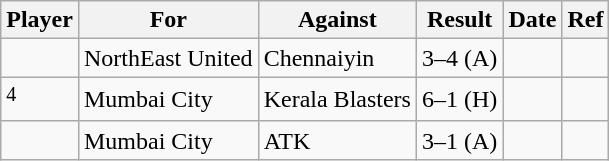<table class="wikitable">
<tr>
<th>Player</th>
<th>For</th>
<th>Against</th>
<th style="text-align:center">Result</th>
<th>Date</th>
<th>Ref</th>
</tr>
<tr>
<td> </td>
<td>NorthEast United</td>
<td>Chennaiyin</td>
<td align="center">3–4 (A)</td>
<td></td>
<td></td>
</tr>
<tr>
<td> <sup>4</sup></td>
<td>Mumbai City</td>
<td>Kerala Blasters</td>
<td align="center">6–1 (H)</td>
<td></td>
<td></td>
</tr>
<tr>
<td> </td>
<td>Mumbai City</td>
<td>ATK</td>
<td align="center">3–1 (A)</td>
<td></td>
<td></td>
</tr>
</table>
